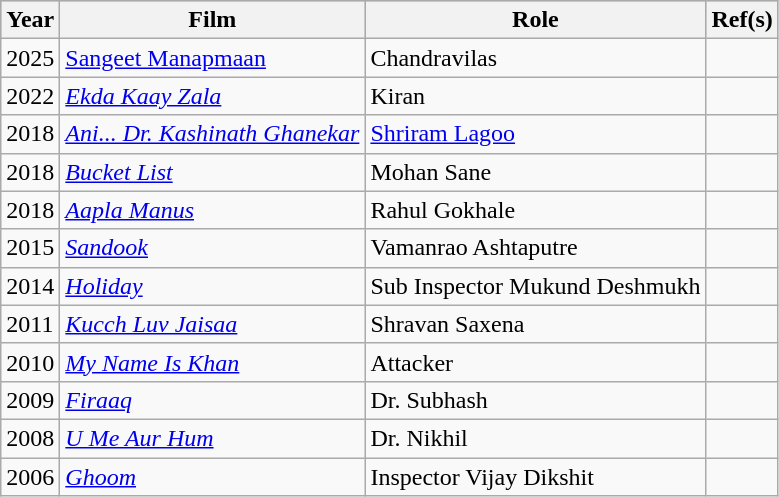<table class="wikitable">
<tr style="background:#b0c4de; text-align:center;">
<th>Year</th>
<th>Film</th>
<th>Role</th>
<th>Ref(s)</th>
</tr>
<tr>
<td>2025</td>
<td><a href='#'>Sangeet Manapmaan </a></td>
<td>Chandravilas</td>
<td></td>
</tr>
<tr>
<td>2022</td>
<td><em><a href='#'>Ekda Kaay Zala</a></em></td>
<td>Kiran</td>
<td></td>
</tr>
<tr>
<td>2018</td>
<td><em><a href='#'>Ani... Dr. Kashinath Ghanekar</a></em></td>
<td><a href='#'>Shriram Lagoo</a></td>
<td></td>
</tr>
<tr>
<td>2018</td>
<td><em><a href='#'>Bucket List</a></em></td>
<td>Mohan Sane</td>
<td></td>
</tr>
<tr>
<td>2018</td>
<td><em><a href='#'>Aapla Manus</a></em></td>
<td>Rahul Gokhale</td>
<td></td>
</tr>
<tr>
<td>2015</td>
<td><em><a href='#'>Sandook</a></em></td>
<td>Vamanrao Ashtaputre</td>
<td></td>
</tr>
<tr>
<td>2014</td>
<td><em><a href='#'>Holiday</a></em></td>
<td>Sub Inspector Mukund Deshmukh</td>
<td></td>
</tr>
<tr>
<td>2011</td>
<td><em><a href='#'>Kucch Luv Jaisaa</a></em></td>
<td>Shravan Saxena</td>
<td></td>
</tr>
<tr>
<td>2010</td>
<td><em><a href='#'>My Name Is Khan</a></em></td>
<td>Attacker</td>
<td></td>
</tr>
<tr>
<td>2009</td>
<td><em><a href='#'>Firaaq</a></em></td>
<td>Dr. Subhash</td>
<td></td>
</tr>
<tr>
<td>2008</td>
<td><em><a href='#'>U Me Aur Hum</a></em></td>
<td>Dr. Nikhil</td>
<td></td>
</tr>
<tr>
<td>2006</td>
<td><em><a href='#'>Ghoom</a></em></td>
<td>Inspector Vijay Dikshit</td>
<td></td>
</tr>
</table>
